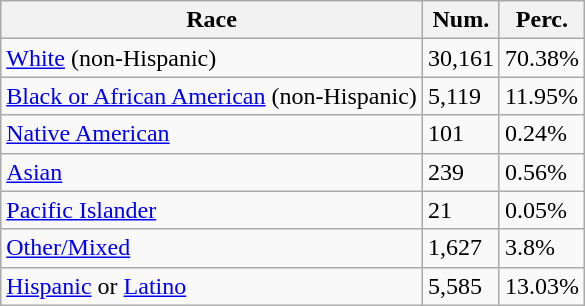<table class="wikitable">
<tr>
<th>Race</th>
<th>Num.</th>
<th>Perc.</th>
</tr>
<tr>
<td><a href='#'>White</a> (non-Hispanic)</td>
<td>30,161</td>
<td>70.38%</td>
</tr>
<tr>
<td><a href='#'>Black or African American</a> (non-Hispanic)</td>
<td>5,119</td>
<td>11.95%</td>
</tr>
<tr>
<td><a href='#'>Native American</a></td>
<td>101</td>
<td>0.24%</td>
</tr>
<tr>
<td><a href='#'>Asian</a></td>
<td>239</td>
<td>0.56%</td>
</tr>
<tr>
<td><a href='#'>Pacific Islander</a></td>
<td>21</td>
<td>0.05%</td>
</tr>
<tr>
<td><a href='#'>Other/Mixed</a></td>
<td>1,627</td>
<td>3.8%</td>
</tr>
<tr>
<td><a href='#'>Hispanic</a> or <a href='#'>Latino</a></td>
<td>5,585</td>
<td>13.03%</td>
</tr>
</table>
